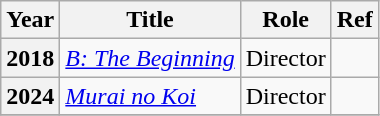<table class="wikitable">
<tr>
<th>Year</th>
<th>Title</th>
<th>Role</th>
<th>Ref</th>
</tr>
<tr>
<th>2018</th>
<td><em><a href='#'>B: The Beginning</a></em></td>
<td>Director</td>
<td></td>
</tr>
<tr>
<th>2024</th>
<td><em><a href='#'>Murai no Koi</a></em></td>
<td>Director</td>
<td></td>
</tr>
<tr>
</tr>
</table>
